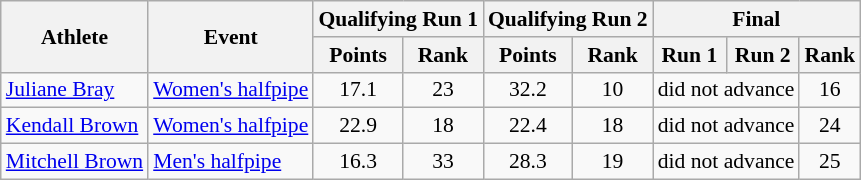<table class="wikitable" style="font-size:90%">
<tr>
<th rowspan="2">Athlete</th>
<th rowspan="2">Event</th>
<th colspan="2">Qualifying Run 1</th>
<th colspan="2">Qualifying Run 2</th>
<th colspan="3">Final</th>
</tr>
<tr>
<th>Points</th>
<th>Rank</th>
<th>Points</th>
<th>Rank</th>
<th>Run 1</th>
<th>Run 2</th>
<th>Rank</th>
</tr>
<tr>
<td><a href='#'>Juliane Bray</a></td>
<td><a href='#'>Women's halfpipe</a></td>
<td align="center">17.1</td>
<td align="center">23</td>
<td align="center">32.2</td>
<td align="center">10</td>
<td colspan=2 align="center">did not advance</td>
<td align="center">16</td>
</tr>
<tr>
<td><a href='#'>Kendall Brown</a></td>
<td><a href='#'>Women's halfpipe</a></td>
<td align="center">22.9</td>
<td align="center">18</td>
<td align="center">22.4</td>
<td align="center">18</td>
<td colspan=2 align="center">did not advance</td>
<td align="center">24</td>
</tr>
<tr>
<td><a href='#'>Mitchell Brown</a></td>
<td><a href='#'>Men's halfpipe</a></td>
<td align="center">16.3</td>
<td align="center">33</td>
<td align="center">28.3</td>
<td align="center">19</td>
<td colspan=2 align="center">did not advance</td>
<td align="center">25</td>
</tr>
</table>
